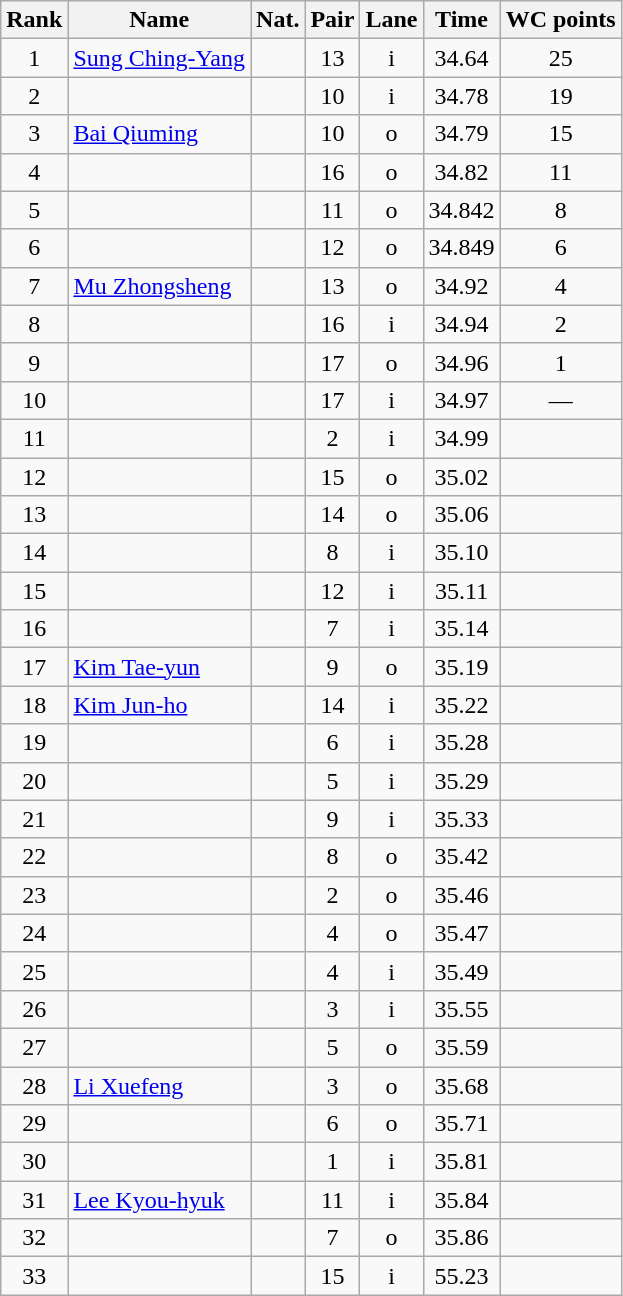<table class="wikitable sortable" style="text-align:center">
<tr>
<th>Rank</th>
<th>Name</th>
<th>Nat.</th>
<th>Pair</th>
<th>Lane</th>
<th>Time</th>
<th>WC points</th>
</tr>
<tr>
<td>1</td>
<td align=left><a href='#'>Sung Ching-Yang</a></td>
<td></td>
<td>13</td>
<td>i</td>
<td>34.64</td>
<td>25</td>
</tr>
<tr>
<td>2</td>
<td align=left></td>
<td></td>
<td>10</td>
<td>i</td>
<td>34.78</td>
<td>19</td>
</tr>
<tr>
<td>3</td>
<td align=left><a href='#'>Bai Qiuming</a></td>
<td></td>
<td>10</td>
<td>o</td>
<td>34.79</td>
<td>15</td>
</tr>
<tr>
<td>4</td>
<td align=left></td>
<td></td>
<td>16</td>
<td>o</td>
<td>34.82</td>
<td>11</td>
</tr>
<tr>
<td>5</td>
<td align=left></td>
<td></td>
<td>11</td>
<td>o</td>
<td>34.842</td>
<td>8</td>
</tr>
<tr>
<td>6</td>
<td align=left></td>
<td></td>
<td>12</td>
<td>o</td>
<td>34.849</td>
<td>6</td>
</tr>
<tr>
<td>7</td>
<td align=left><a href='#'>Mu Zhongsheng</a></td>
<td></td>
<td>13</td>
<td>o</td>
<td>34.92</td>
<td>4</td>
</tr>
<tr>
<td>8</td>
<td align=left></td>
<td></td>
<td>16</td>
<td>i</td>
<td>34.94</td>
<td>2</td>
</tr>
<tr>
<td>9</td>
<td align=left></td>
<td></td>
<td>17</td>
<td>o</td>
<td>34.96</td>
<td>1</td>
</tr>
<tr>
<td>10</td>
<td align=left></td>
<td></td>
<td>17</td>
<td>i</td>
<td>34.97</td>
<td>—</td>
</tr>
<tr>
<td>11</td>
<td align=left></td>
<td></td>
<td>2</td>
<td>i</td>
<td>34.99</td>
<td></td>
</tr>
<tr>
<td>12</td>
<td align=left></td>
<td></td>
<td>15</td>
<td>o</td>
<td>35.02</td>
<td></td>
</tr>
<tr>
<td>13</td>
<td align=left></td>
<td></td>
<td>14</td>
<td>o</td>
<td>35.06</td>
<td></td>
</tr>
<tr>
<td>14</td>
<td align=left></td>
<td></td>
<td>8</td>
<td>i</td>
<td>35.10</td>
<td></td>
</tr>
<tr>
<td>15</td>
<td align=left></td>
<td></td>
<td>12</td>
<td>i</td>
<td>35.11</td>
<td></td>
</tr>
<tr>
<td>16</td>
<td align=left></td>
<td></td>
<td>7</td>
<td>i</td>
<td>35.14</td>
<td></td>
</tr>
<tr>
<td>17</td>
<td align=left><a href='#'>Kim Tae-yun</a></td>
<td></td>
<td>9</td>
<td>o</td>
<td>35.19</td>
<td></td>
</tr>
<tr>
<td>18</td>
<td align=left><a href='#'>Kim Jun-ho</a></td>
<td></td>
<td>14</td>
<td>i</td>
<td>35.22</td>
<td></td>
</tr>
<tr>
<td>19</td>
<td align=left></td>
<td></td>
<td>6</td>
<td>i</td>
<td>35.28</td>
<td></td>
</tr>
<tr>
<td>20</td>
<td align=left></td>
<td></td>
<td>5</td>
<td>i</td>
<td>35.29</td>
<td></td>
</tr>
<tr>
<td>21</td>
<td align=left></td>
<td></td>
<td>9</td>
<td>i</td>
<td>35.33</td>
<td></td>
</tr>
<tr>
<td>22</td>
<td align=left></td>
<td></td>
<td>8</td>
<td>o</td>
<td>35.42</td>
<td></td>
</tr>
<tr>
<td>23</td>
<td align=left></td>
<td></td>
<td>2</td>
<td>o</td>
<td>35.46</td>
<td></td>
</tr>
<tr>
<td>24</td>
<td align=left></td>
<td></td>
<td>4</td>
<td>o</td>
<td>35.47</td>
<td></td>
</tr>
<tr>
<td>25</td>
<td align=left></td>
<td></td>
<td>4</td>
<td>i</td>
<td>35.49</td>
<td></td>
</tr>
<tr>
<td>26</td>
<td align=left></td>
<td></td>
<td>3</td>
<td>i</td>
<td>35.55</td>
<td></td>
</tr>
<tr>
<td>27</td>
<td align=left></td>
<td></td>
<td>5</td>
<td>o</td>
<td>35.59</td>
<td></td>
</tr>
<tr>
<td>28</td>
<td align=left><a href='#'>Li Xuefeng</a></td>
<td></td>
<td>3</td>
<td>o</td>
<td>35.68</td>
<td></td>
</tr>
<tr>
<td>29</td>
<td align=left></td>
<td></td>
<td>6</td>
<td>o</td>
<td>35.71</td>
<td></td>
</tr>
<tr>
<td>30</td>
<td align=left></td>
<td></td>
<td>1</td>
<td>i</td>
<td>35.81</td>
<td></td>
</tr>
<tr>
<td>31</td>
<td align=left><a href='#'>Lee Kyou-hyuk</a></td>
<td></td>
<td>11</td>
<td>i</td>
<td>35.84</td>
<td></td>
</tr>
<tr>
<td>32</td>
<td align=left></td>
<td></td>
<td>7</td>
<td>o</td>
<td>35.86</td>
<td></td>
</tr>
<tr>
<td>33</td>
<td align=left></td>
<td></td>
<td>15</td>
<td>i</td>
<td>55.23</td>
<td></td>
</tr>
</table>
